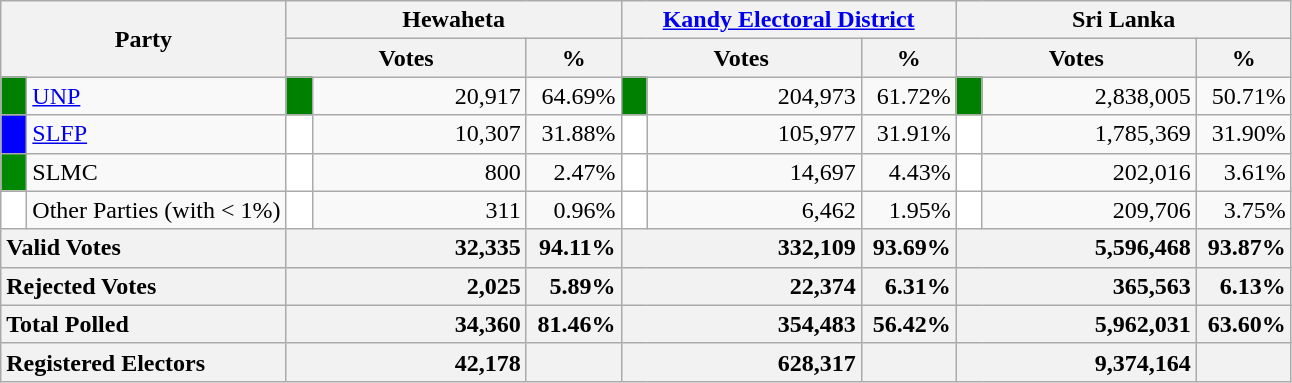<table class="wikitable">
<tr>
<th colspan="2" width="144px"rowspan="2">Party</th>
<th colspan="3" width="216px">Hewaheta</th>
<th colspan="3" width="216px"><a href='#'>Kandy Electoral District</a></th>
<th colspan="3" width="216px">Sri Lanka</th>
</tr>
<tr>
<th colspan="2" width="144px">Votes</th>
<th>%</th>
<th colspan="2" width="144px">Votes</th>
<th>%</th>
<th colspan="2" width="144px">Votes</th>
<th>%</th>
</tr>
<tr>
<td style="background-color:green;" width="10px"></td>
<td style="text-align:left;"><a href='#'>UNP</a></td>
<td style="background-color:green;" width="10px"></td>
<td style="text-align:right;">20,917</td>
<td style="text-align:right;">64.69%</td>
<td style="background-color:green;" width="10px"></td>
<td style="text-align:right;">204,973</td>
<td style="text-align:right;">61.72%</td>
<td style="background-color:green;" width="10px"></td>
<td style="text-align:right;">2,838,005</td>
<td style="text-align:right;">50.71%</td>
</tr>
<tr>
<td style="background-color:blue;" width="10px"></td>
<td style="text-align:left;"><a href='#'>SLFP</a></td>
<td style="background-color:white;" width="10px"></td>
<td style="text-align:right;">10,307</td>
<td style="text-align:right;">31.88%</td>
<td style="background-color:white;" width="10px"></td>
<td style="text-align:right;">105,977</td>
<td style="text-align:right;">31.91%</td>
<td style="background-color:white;" width="10px"></td>
<td style="text-align:right;">1,785,369</td>
<td style="text-align:right;">31.90%</td>
</tr>
<tr>
<td style="background-color:#008800;" width="10px"></td>
<td style="text-align:left;">SLMC</td>
<td style="background-color:white;" width="10px"></td>
<td style="text-align:right;">800</td>
<td style="text-align:right;">2.47%</td>
<td style="background-color:white;" width="10px"></td>
<td style="text-align:right;">14,697</td>
<td style="text-align:right;">4.43%</td>
<td style="background-color:white;" width="10px"></td>
<td style="text-align:right;">202,016</td>
<td style="text-align:right;">3.61%</td>
</tr>
<tr>
<td style="background-color:white;" width="10px"></td>
<td style="text-align:left;">Other Parties (with < 1%)</td>
<td style="background-color:white;" width="10px"></td>
<td style="text-align:right;">311</td>
<td style="text-align:right;">0.96%</td>
<td style="background-color:white;" width="10px"></td>
<td style="text-align:right;">6,462</td>
<td style="text-align:right;">1.95%</td>
<td style="background-color:white;" width="10px"></td>
<td style="text-align:right;">209,706</td>
<td style="text-align:right;">3.75%</td>
</tr>
<tr>
<th colspan="2" width="144px"style="text-align:left;">Valid Votes</th>
<th style="text-align:right;"colspan="2" width="144px">32,335</th>
<th style="text-align:right;">94.11%</th>
<th style="text-align:right;"colspan="2" width="144px">332,109</th>
<th style="text-align:right;">93.69%</th>
<th style="text-align:right;"colspan="2" width="144px">5,596,468</th>
<th style="text-align:right;">93.87%</th>
</tr>
<tr>
<th colspan="2" width="144px"style="text-align:left;">Rejected Votes</th>
<th style="text-align:right;"colspan="2" width="144px">2,025</th>
<th style="text-align:right;">5.89%</th>
<th style="text-align:right;"colspan="2" width="144px">22,374</th>
<th style="text-align:right;">6.31%</th>
<th style="text-align:right;"colspan="2" width="144px">365,563</th>
<th style="text-align:right;">6.13%</th>
</tr>
<tr>
<th colspan="2" width="144px"style="text-align:left;">Total Polled</th>
<th style="text-align:right;"colspan="2" width="144px">34,360</th>
<th style="text-align:right;">81.46%</th>
<th style="text-align:right;"colspan="2" width="144px">354,483</th>
<th style="text-align:right;">56.42%</th>
<th style="text-align:right;"colspan="2" width="144px">5,962,031</th>
<th style="text-align:right;">63.60%</th>
</tr>
<tr>
<th colspan="2" width="144px"style="text-align:left;">Registered Electors</th>
<th style="text-align:right;"colspan="2" width="144px">42,178</th>
<th></th>
<th style="text-align:right;"colspan="2" width="144px">628,317</th>
<th></th>
<th style="text-align:right;"colspan="2" width="144px">9,374,164</th>
<th></th>
</tr>
</table>
